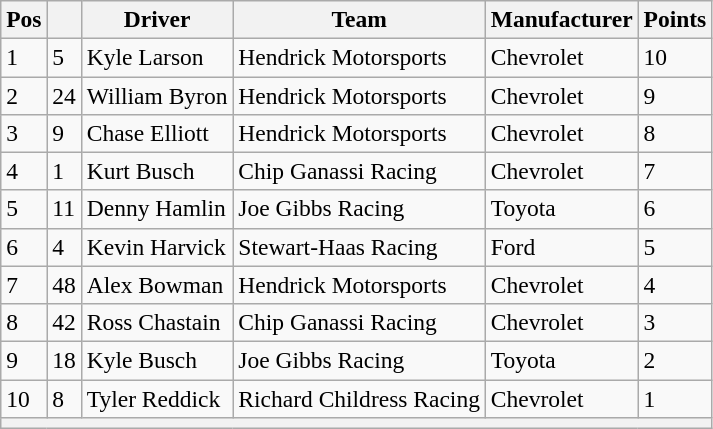<table class="wikitable" style="font-size:98%">
<tr>
<th>Pos</th>
<th></th>
<th>Driver</th>
<th>Team</th>
<th>Manufacturer</th>
<th>Points</th>
</tr>
<tr>
<td>1</td>
<td>5</td>
<td>Kyle Larson</td>
<td>Hendrick Motorsports</td>
<td>Chevrolet</td>
<td>10</td>
</tr>
<tr>
<td>2</td>
<td>24</td>
<td>William Byron</td>
<td>Hendrick Motorsports</td>
<td>Chevrolet</td>
<td>9</td>
</tr>
<tr>
<td>3</td>
<td>9</td>
<td>Chase Elliott</td>
<td>Hendrick Motorsports</td>
<td>Chevrolet</td>
<td>8</td>
</tr>
<tr>
<td>4</td>
<td>1</td>
<td>Kurt Busch</td>
<td>Chip Ganassi Racing</td>
<td>Chevrolet</td>
<td>7</td>
</tr>
<tr>
<td>5</td>
<td>11</td>
<td>Denny Hamlin</td>
<td>Joe Gibbs Racing</td>
<td>Toyota</td>
<td>6</td>
</tr>
<tr>
<td>6</td>
<td>4</td>
<td>Kevin Harvick</td>
<td>Stewart-Haas Racing</td>
<td>Ford</td>
<td>5</td>
</tr>
<tr>
<td>7</td>
<td>48</td>
<td>Alex Bowman</td>
<td>Hendrick Motorsports</td>
<td>Chevrolet</td>
<td>4</td>
</tr>
<tr>
<td>8</td>
<td>42</td>
<td>Ross Chastain</td>
<td>Chip Ganassi Racing</td>
<td>Chevrolet</td>
<td>3</td>
</tr>
<tr>
<td>9</td>
<td>18</td>
<td>Kyle Busch</td>
<td>Joe Gibbs Racing</td>
<td>Toyota</td>
<td>2</td>
</tr>
<tr>
<td>10</td>
<td>8</td>
<td>Tyler Reddick</td>
<td>Richard Childress Racing</td>
<td>Chevrolet</td>
<td>1</td>
</tr>
<tr>
<th colspan="6"></th>
</tr>
</table>
